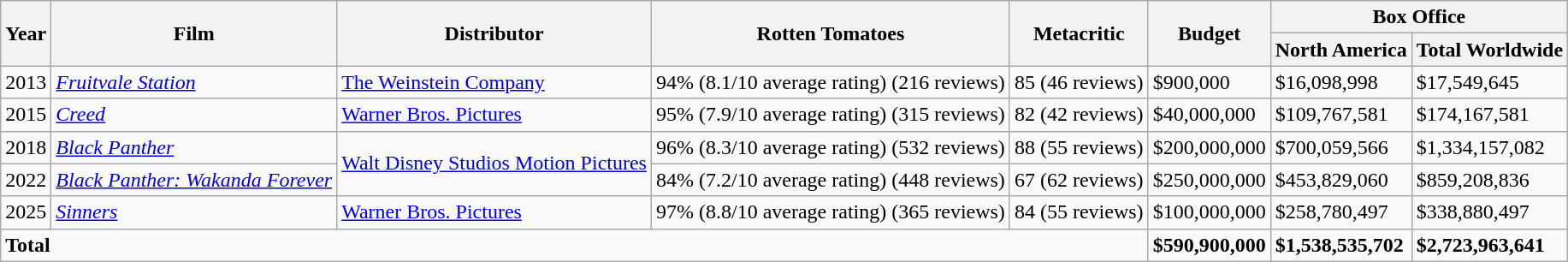<table class="wikitable sortable">
<tr>
<th rowspan="2">Year</th>
<th rowspan="2">Film</th>
<th rowspan="2">Distributor</th>
<th rowspan="2">Rotten Tomatoes</th>
<th rowspan="2">Metacritic</th>
<th rowspan="2">Budget</th>
<th colspan="2">Box Office</th>
</tr>
<tr>
<th>North America</th>
<th>Total Worldwide</th>
</tr>
<tr>
<td>2013</td>
<td><em><a href='#'>Fruitvale Station</a></em></td>
<td><a href='#'>The Weinstein Company</a></td>
<td>94% (8.1/10 average rating) (216 reviews)</td>
<td>85 (46 reviews)</td>
<td>$900,000</td>
<td>$16,098,998</td>
<td>$17,549,645</td>
</tr>
<tr>
<td>2015</td>
<td><em><a href='#'>Creed</a></em></td>
<td><a href='#'>Warner Bros. Pictures</a></td>
<td>95% (7.9/10 average rating) (315 reviews)</td>
<td>82 (42 reviews)</td>
<td>$40,000,000</td>
<td>$109,767,581</td>
<td>$174,167,581</td>
</tr>
<tr>
<td>2018</td>
<td><em><a href='#'>Black Panther</a></em></td>
<td rowspan="2"><a href='#'>Walt Disney Studios Motion Pictures</a></td>
<td>96% (8.3/10 average rating) (532 reviews)</td>
<td>88 (55 reviews)</td>
<td>$200,000,000</td>
<td>$700,059,566</td>
<td>$1,334,157,082</td>
</tr>
<tr>
<td>2022</td>
<td><em><a href='#'>Black Panther: Wakanda Forever</a></em></td>
<td>84% (7.2/10 average rating) (448 reviews)</td>
<td>67 (62 reviews)</td>
<td>$250,000,000</td>
<td>$453,829,060</td>
<td>$859,208,836</td>
</tr>
<tr>
<td>2025</td>
<td><em><a href='#'>Sinners</a></em></td>
<td><a href='#'>Warner Bros. Pictures</a></td>
<td>97% (8.8/10 average rating) (365 reviews)</td>
<td>84 (55 reviews)</td>
<td>$100,000,000</td>
<td>$258,780,497</td>
<td>$338,880,497</td>
</tr>
<tr>
<td colspan="5" class="unsortable"><strong>Total</strong></td>
<td><strong>$590,900,000</strong></td>
<td><strong>$1,538,535,702</strong></td>
<td><strong>$2,723,963,641</strong></td>
</tr>
</table>
